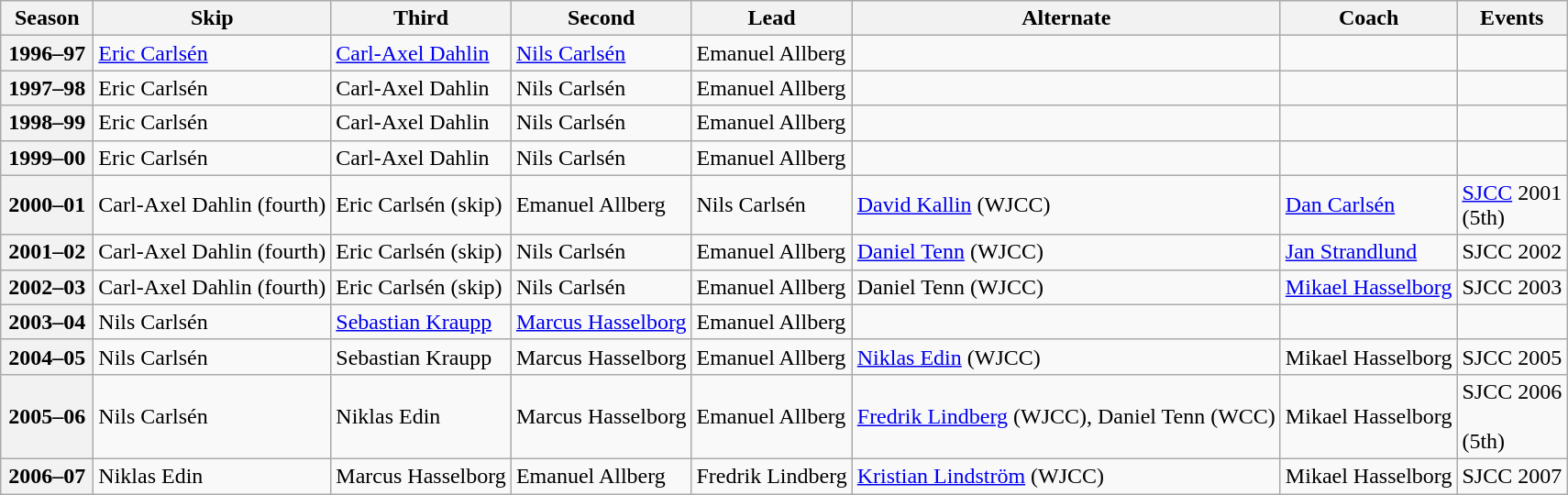<table class="wikitable">
<tr>
<th scope="col" width=60>Season</th>
<th scope="col">Skip</th>
<th scope="col">Third</th>
<th scope="col">Second</th>
<th scope="col">Lead</th>
<th scope="col">Alternate</th>
<th scope="col">Coach</th>
<th scope="col">Events</th>
</tr>
<tr>
<th scope="row">1996–97</th>
<td><a href='#'>Eric Carlsén</a></td>
<td><a href='#'>Carl-Axel Dahlin</a></td>
<td><a href='#'>Nils Carlsén</a></td>
<td>Emanuel Allberg</td>
<td></td>
<td></td>
<td></td>
</tr>
<tr>
<th scope="row">1997–98</th>
<td>Eric Carlsén</td>
<td>Carl-Axel Dahlin</td>
<td>Nils Carlsén</td>
<td>Emanuel Allberg</td>
<td></td>
<td></td>
<td></td>
</tr>
<tr>
<th scope="row">1998–99</th>
<td>Eric Carlsén</td>
<td>Carl-Axel Dahlin</td>
<td>Nils Carlsén</td>
<td>Emanuel Allberg</td>
<td></td>
<td></td>
<td></td>
</tr>
<tr>
<th scope="row">1999–00</th>
<td>Eric Carlsén</td>
<td>Carl-Axel Dahlin</td>
<td>Nils Carlsén</td>
<td>Emanuel Allberg</td>
<td></td>
<td></td>
<td></td>
</tr>
<tr>
<th scope="row">2000–01</th>
<td>Carl-Axel Dahlin (fourth)</td>
<td>Eric Carlsén (skip)</td>
<td>Emanuel Allberg</td>
<td>Nils Carlsén</td>
<td><a href='#'>David Kallin</a> (WJCC)</td>
<td><a href='#'>Dan Carlsén</a></td>
<td><a href='#'>SJCC</a> 2001 <br> (5th)</td>
</tr>
<tr>
<th scope="row">2001–02</th>
<td>Carl-Axel Dahlin (fourth)</td>
<td>Eric Carlsén (skip)</td>
<td>Nils Carlsén</td>
<td>Emanuel Allberg</td>
<td><a href='#'>Daniel Tenn</a> (WJCC)</td>
<td><a href='#'>Jan Strandlund</a></td>
<td>SJCC 2002 <br> </td>
</tr>
<tr>
<th scope="row">2002–03</th>
<td>Carl-Axel Dahlin (fourth)</td>
<td>Eric Carlsén (skip)</td>
<td>Nils Carlsén</td>
<td>Emanuel Allberg</td>
<td>Daniel Tenn (WJCC)</td>
<td><a href='#'>Mikael Hasselborg</a></td>
<td>SJCC 2003 <br> </td>
</tr>
<tr>
<th scope="row">2003–04</th>
<td>Nils Carlsén</td>
<td><a href='#'>Sebastian Kraupp</a></td>
<td><a href='#'>Marcus Hasselborg</a></td>
<td>Emanuel Allberg</td>
<td></td>
<td></td>
<td></td>
</tr>
<tr>
<th scope="row">2004–05</th>
<td>Nils Carlsén</td>
<td>Sebastian Kraupp</td>
<td>Marcus Hasselborg</td>
<td>Emanuel Allberg</td>
<td><a href='#'>Niklas Edin</a> (WJCC)</td>
<td>Mikael Hasselborg</td>
<td>SJCC 2005 <br> </td>
</tr>
<tr>
<th scope="row">2005–06</th>
<td>Nils Carlsén</td>
<td>Niklas Edin</td>
<td>Marcus Hasselborg</td>
<td>Emanuel Allberg</td>
<td><a href='#'>Fredrik Lindberg</a> (WJCC), Daniel Tenn (WCC)</td>
<td>Mikael Hasselborg</td>
<td>SJCC 2006 <br> <br> (5th)</td>
</tr>
<tr>
<th scope="row">2006–07</th>
<td>Niklas Edin</td>
<td>Marcus Hasselborg</td>
<td>Emanuel Allberg</td>
<td>Fredrik Lindberg</td>
<td><a href='#'>Kristian Lindström</a> (WJCC)</td>
<td>Mikael Hasselborg</td>
<td>SJCC 2007 <br> </td>
</tr>
</table>
